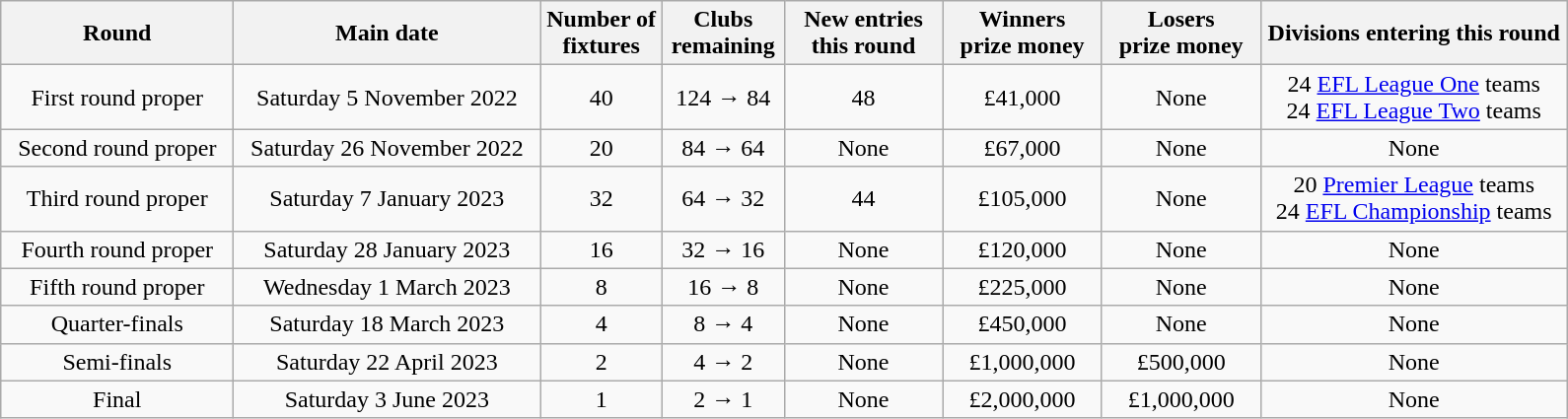<table class="wikitable plainrowheaders" style="text-align:center">
<tr>
<th scope="col" style="width:150px">Round</th>
<th scope="col" style="width:200px">Main date</th>
<th scope="col" style="width:75px">Number of fixtures</th>
<th scope="col" style="width:75px">Clubs remaining</th>
<th scope="col" style="width:100px">New entries this round</th>
<th scope="col" style="width:100px">Winners<br>prize money</th>
<th scope="col" style="width:100px">Losers<br>prize money</th>
<th scope="col" style="width:200px">Divisions entering this round</th>
</tr>
<tr>
<td>First round proper</td>
<td>Saturday 5 November 2022</td>
<td>40</td>
<td>124 → 84</td>
<td>48</td>
<td>£41,000</td>
<td>None</td>
<td>24 <a href='#'>EFL League One</a> teams<br>24 <a href='#'>EFL League Two</a> teams</td>
</tr>
<tr>
<td>Second round proper</td>
<td>Saturday 26 November 2022</td>
<td>20</td>
<td>84 → 64</td>
<td>None</td>
<td>£67,000</td>
<td>None</td>
<td>None</td>
</tr>
<tr>
<td>Third round proper</td>
<td>Saturday 7 January 2023</td>
<td>32</td>
<td>64 → 32</td>
<td>44</td>
<td>£105,000</td>
<td>None</td>
<td>20 <a href='#'>Premier League</a> teams<br>24 <a href='#'>EFL Championship</a> teams</td>
</tr>
<tr>
<td>Fourth round proper</td>
<td>Saturday 28 January 2023</td>
<td>16</td>
<td>32 → 16</td>
<td>None</td>
<td>£120,000</td>
<td>None</td>
<td>None</td>
</tr>
<tr>
<td>Fifth round proper</td>
<td>Wednesday 1 March 2023</td>
<td>8</td>
<td>16 → 8</td>
<td>None</td>
<td>£225,000</td>
<td>None</td>
<td>None</td>
</tr>
<tr>
<td>Quarter-finals</td>
<td>Saturday 18 March 2023</td>
<td>4</td>
<td>8 → 4</td>
<td>None</td>
<td>£450,000</td>
<td>None</td>
<td>None</td>
</tr>
<tr>
<td>Semi-finals</td>
<td>Saturday 22 April 2023</td>
<td>2</td>
<td>4 → 2</td>
<td>None</td>
<td>£1,000,000</td>
<td>£500,000</td>
<td>None</td>
</tr>
<tr>
<td>Final</td>
<td>Saturday 3 June 2023</td>
<td>1</td>
<td>2 → 1</td>
<td>None</td>
<td>£2,000,000</td>
<td>£1,000,000</td>
<td>None</td>
</tr>
</table>
